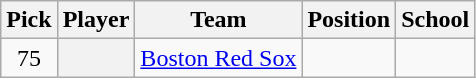<table class="wikitable sortable plainrowheaders" style="text-align:center; width=74%">
<tr>
<th scope="col">Pick</th>
<th scope="col">Player</th>
<th scope="col">Team</th>
<th scope="col">Position</th>
<th scope="col">School</th>
</tr>
<tr>
<td>75</td>
<th scope="row" style="text-align:center"></th>
<td><a href='#'>Boston Red Sox</a></td>
<td></td>
<td></td>
</tr>
</table>
